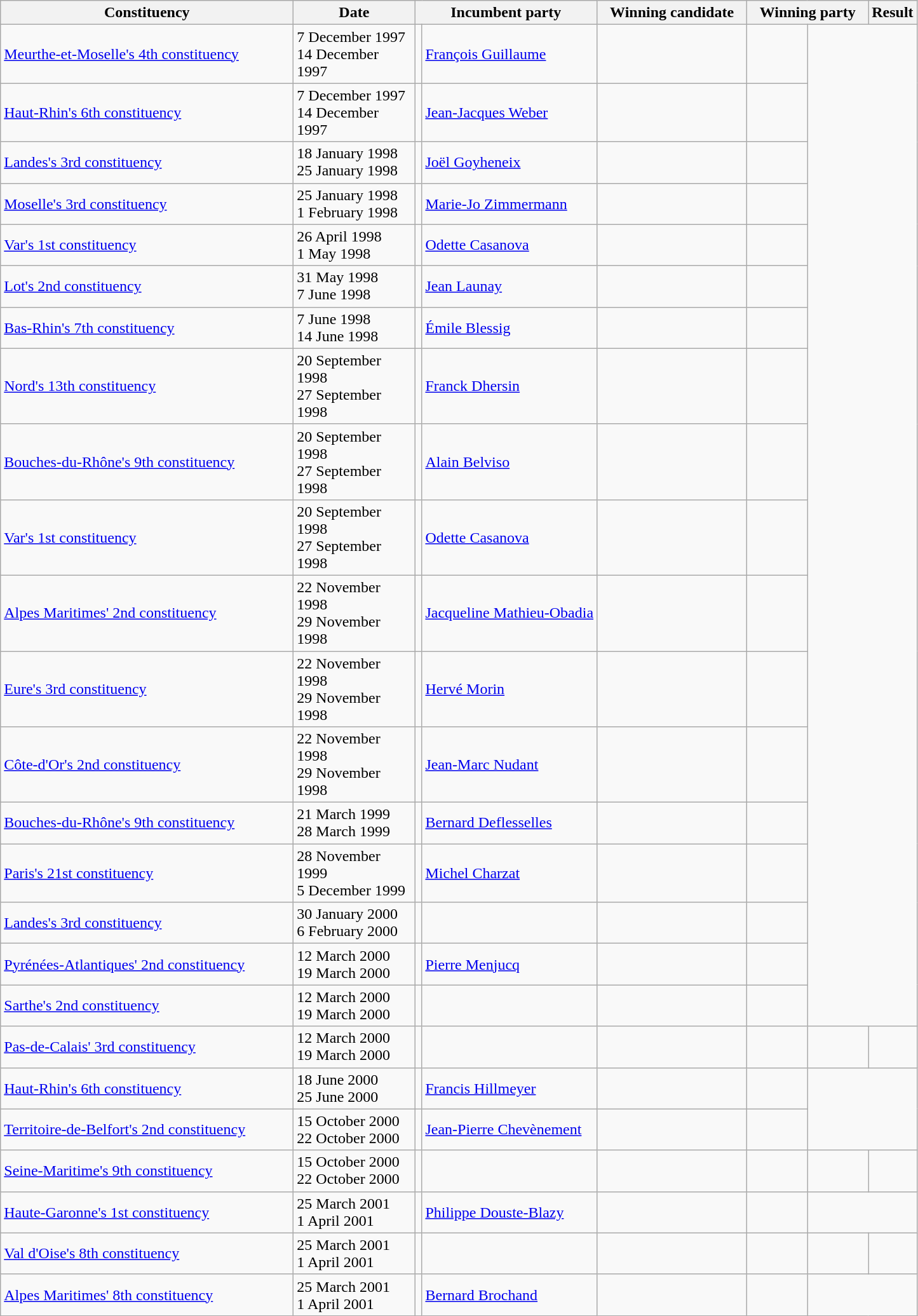<table class="wikitable sortable">
<tr>
<th width=300px>Constituency</th>
<th width=120px>Date</th>
<th width=120px colspan=2>Incumbent party</th>
<th width=150px>Winning candidate</th>
<th width=120px colspan=2>Winning party</th>
<th>Result</th>
</tr>
<tr>
<td><a href='#'>Meurthe-et-Moselle's 4th constituency</a></td>
<td>7 December 1997 <br> 14 December 1997</td>
<td></td>
<td><a href='#'>François Guillaume</a></td>
<td></td>
<td></td>
</tr>
<tr>
<td><a href='#'>Haut-Rhin's 6th constituency</a></td>
<td>7 December 1997 <br> 14 December 1997</td>
<td></td>
<td><a href='#'>Jean-Jacques Weber</a></td>
<td></td>
<td></td>
</tr>
<tr>
<td><a href='#'>Landes's 3rd constituency</a></td>
<td>18 January 1998 <br> 25 January 1998</td>
<td></td>
<td><a href='#'>Joël Goyheneix</a></td>
<td></td>
<td></td>
</tr>
<tr>
<td><a href='#'>Moselle's 3rd constituency</a></td>
<td>25 January 1998 <br> 1 February 1998</td>
<td></td>
<td><a href='#'>Marie-Jo Zimmermann</a></td>
<td></td>
<td></td>
</tr>
<tr>
<td><a href='#'>Var's 1st constituency</a></td>
<td>26 April 1998 <br> 1 May 1998</td>
<td></td>
<td><a href='#'>Odette Casanova</a></td>
<td></td>
<td></td>
</tr>
<tr>
<td><a href='#'>Lot's 2nd constituency</a></td>
<td>31 May 1998 <br> 7 June 1998</td>
<td></td>
<td><a href='#'>Jean Launay</a></td>
<td></td>
<td></td>
</tr>
<tr>
<td><a href='#'>Bas-Rhin's 7th constituency</a></td>
<td>7 June 1998 <br> 14 June 1998</td>
<td></td>
<td><a href='#'>Émile Blessig</a></td>
<td></td>
<td></td>
</tr>
<tr>
<td><a href='#'>Nord's 13th constituency</a></td>
<td>20 September 1998 <br> 27 September 1998</td>
<td></td>
<td><a href='#'>Franck Dhersin</a></td>
<td></td>
<td></td>
</tr>
<tr>
<td><a href='#'>Bouches-du-Rhône's 9th constituency</a></td>
<td>20 September 1998 <br> 27 September 1998</td>
<td></td>
<td><a href='#'>Alain Belviso</a></td>
<td></td>
<td></td>
</tr>
<tr>
<td><a href='#'>Var's 1st constituency</a></td>
<td>20 September 1998 <br> 27 September 1998</td>
<td></td>
<td><a href='#'>Odette Casanova</a></td>
<td></td>
<td></td>
</tr>
<tr>
<td><a href='#'>Alpes Maritimes' 2nd constituency</a></td>
<td>22 November 1998 <br> 29 November 1998</td>
<td></td>
<td><a href='#'>Jacqueline Mathieu-Obadia</a></td>
<td></td>
<td></td>
</tr>
<tr>
<td><a href='#'>Eure's 3rd constituency</a></td>
<td>22 November 1998 <br> 29 November 1998</td>
<td></td>
<td><a href='#'>Hervé Morin</a></td>
<td></td>
<td></td>
</tr>
<tr>
<td><a href='#'>Côte-d'Or's 2nd constituency</a></td>
<td>22 November 1998 <br> 29 November 1998</td>
<td></td>
<td><a href='#'>Jean-Marc Nudant</a></td>
<td></td>
<td></td>
</tr>
<tr>
<td><a href='#'>Bouches-du-Rhône's 9th constituency</a></td>
<td>21 March 1999 <br> 28 March 1999</td>
<td></td>
<td><a href='#'>Bernard Deflesselles</a></td>
<td></td>
<td></td>
</tr>
<tr>
<td><a href='#'>Paris's 21st constituency</a></td>
<td>28 November 1999 <br> 5 December 1999</td>
<td></td>
<td><a href='#'>Michel Charzat</a></td>
<td></td>
<td></td>
</tr>
<tr>
<td><a href='#'>Landes's 3rd constituency</a></td>
<td>30 January 2000 <br> 6 February 2000</td>
<td></td>
<td></td>
<td></td>
<td></td>
</tr>
<tr>
<td><a href='#'>Pyrénées-Atlantiques' 2nd constituency</a></td>
<td>12 March 2000 <br> 19 March 2000</td>
<td></td>
<td><a href='#'>Pierre Menjucq</a></td>
<td></td>
<td></td>
</tr>
<tr>
<td><a href='#'>Sarthe's 2nd constituency</a></td>
<td>12 March 2000 <br> 19 March 2000</td>
<td></td>
<td></td>
<td></td>
<td></td>
</tr>
<tr>
<td><a href='#'>Pas-de-Calais' 3rd constituency</a></td>
<td>12 March 2000 <br> 19 March 2000</td>
<td></td>
<td></td>
<td></td>
<td></td>
<td></td>
<td></td>
</tr>
<tr>
<td><a href='#'>Haut-Rhin's 6th constituency</a></td>
<td>18 June 2000 <br> 25 June 2000</td>
<td></td>
<td><a href='#'>Francis Hillmeyer</a></td>
<td></td>
<td></td>
</tr>
<tr>
<td><a href='#'>Territoire-de-Belfort's 2nd constituency</a></td>
<td>15 October 2000 <br> 22 October 2000</td>
<td></td>
<td><a href='#'>Jean-Pierre Chevènement</a></td>
<td></td>
<td></td>
</tr>
<tr>
<td><a href='#'>Seine-Maritime's 9th constituency</a></td>
<td>15 October 2000 <br> 22 October 2000</td>
<td></td>
<td></td>
<td></td>
<td></td>
<td></td>
<td></td>
</tr>
<tr>
<td><a href='#'>Haute-Garonne's 1st constituency</a></td>
<td>25 March 2001 <br> 1 April 2001</td>
<td></td>
<td><a href='#'>Philippe Douste-Blazy</a></td>
<td></td>
<td></td>
</tr>
<tr>
<td><a href='#'>Val d'Oise's 8th constituency</a></td>
<td>25 March 2001 <br> 1 April 2001</td>
<td></td>
<td></td>
<td></td>
<td></td>
<td></td>
<td></td>
</tr>
<tr>
<td><a href='#'>Alpes Maritimes' 8th constituency</a></td>
<td>25 March 2001 <br> 1 April 2001</td>
<td></td>
<td><a href='#'>Bernard Brochand</a></td>
<td></td>
<td></td>
</tr>
</table>
